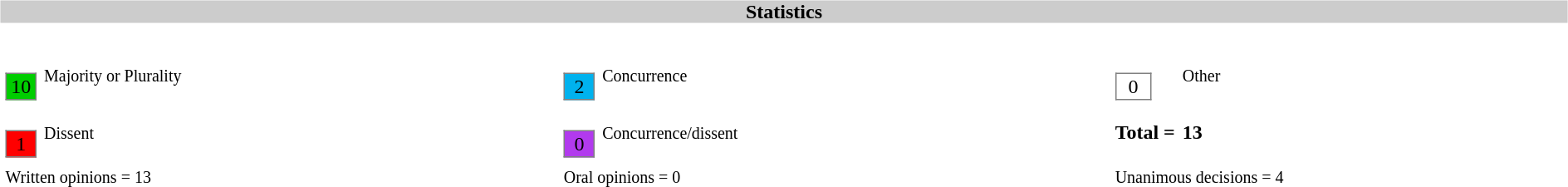<table width=100%>
<tr>
<td><br><table width=100% align=center cellpadding=0 cellspacing=0>
<tr>
<th bgcolor=#CCCCCC>Statistics</th>
</tr>
<tr>
<td><br><table width=100% cellpadding="2" cellspacing="2" border="0"width=25px>
<tr>
<td><br><table border="1" style="border-collapse:collapse;">
<tr>
<td align=center bgcolor=#00CD00 width=25px>10</td>
</tr>
</table>
</td>
<td><small>Majority or Plurality</small></td>
<td width=25px><br><table border="1" style="border-collapse:collapse;">
<tr>
<td align=center width=25px bgcolor=#00B2EE>2</td>
</tr>
</table>
</td>
<td><small>Concurrence</small></td>
<td width=25px><br><table border="1" style="border-collapse:collapse;">
<tr>
<td align=center width=25px bgcolor=white>0</td>
</tr>
</table>
</td>
<td><small>Other</small></td>
</tr>
<tr>
<td width=25px><br><table border="1" style="border-collapse:collapse;">
<tr>
<td align=center width=25px bgcolor=red>1</td>
</tr>
</table>
</td>
<td><small>Dissent</small></td>
<td width=25px><br><table border="1" style="border-collapse:collapse;">
<tr>
<td align=center width=25px bgcolor=#B23AEE>0</td>
</tr>
</table>
</td>
<td><small>Concurrence/dissent</small></td>
<td white-space: nowrap><strong>Total = </strong></td>
<td><strong>13</strong></td>
</tr>
<tr>
<td colspan=2><small>Written opinions = 13</small></td>
<td colspan=2><small>Oral opinions = 0</small></td>
<td colspan=2><small> Unanimous decisions = 4</small></td>
</tr>
</table>
</td>
</tr>
</table>
</td>
</tr>
</table>
